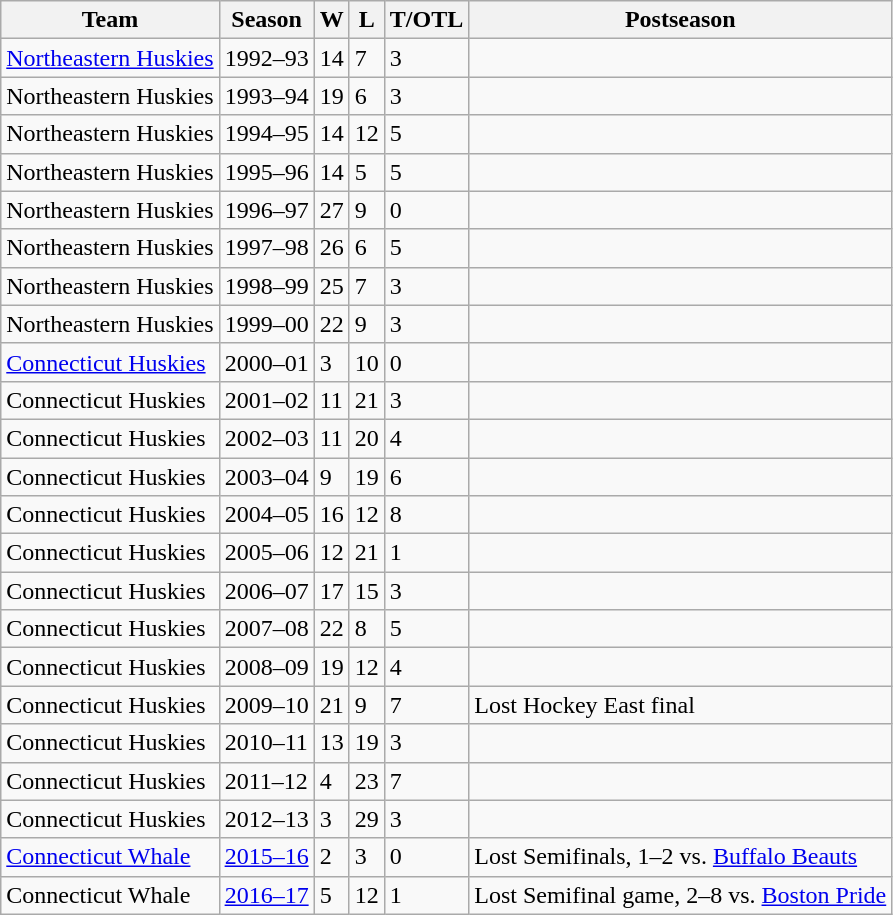<table class="wikitable">
<tr>
<th>Team</th>
<th>Season</th>
<th>W</th>
<th>L</th>
<th>T/OTL</th>
<th>Postseason</th>
</tr>
<tr>
<td><a href='#'>Northeastern Huskies</a></td>
<td>1992–93</td>
<td>14</td>
<td>7</td>
<td>3</td>
<td></td>
</tr>
<tr>
<td>Northeastern Huskies</td>
<td>1993–94</td>
<td>19</td>
<td>6</td>
<td>3</td>
<td></td>
</tr>
<tr>
<td>Northeastern Huskies</td>
<td>1994–95</td>
<td>14</td>
<td>12</td>
<td>5</td>
<td></td>
</tr>
<tr>
<td>Northeastern Huskies</td>
<td>1995–96</td>
<td>14</td>
<td>5</td>
<td>5</td>
<td></td>
</tr>
<tr>
<td>Northeastern Huskies</td>
<td>1996–97</td>
<td>27</td>
<td>9</td>
<td>0</td>
<td></td>
</tr>
<tr>
<td>Northeastern Huskies</td>
<td>1997–98</td>
<td>26</td>
<td>6</td>
<td>5</td>
<td></td>
</tr>
<tr>
<td>Northeastern Huskies</td>
<td>1998–99</td>
<td>25</td>
<td>7</td>
<td>3</td>
<td></td>
</tr>
<tr>
<td>Northeastern Huskies</td>
<td>1999–00</td>
<td>22</td>
<td>9</td>
<td>3</td>
<td></td>
</tr>
<tr>
<td><a href='#'>Connecticut Huskies</a></td>
<td>2000–01</td>
<td>3</td>
<td>10</td>
<td>0</td>
<td></td>
</tr>
<tr>
<td>Connecticut Huskies</td>
<td>2001–02</td>
<td>11</td>
<td>21</td>
<td>3</td>
<td></td>
</tr>
<tr>
<td>Connecticut Huskies</td>
<td>2002–03</td>
<td>11</td>
<td>20</td>
<td>4</td>
<td></td>
</tr>
<tr>
<td>Connecticut Huskies</td>
<td>2003–04</td>
<td>9</td>
<td>19</td>
<td>6</td>
<td></td>
</tr>
<tr>
<td>Connecticut Huskies</td>
<td>2004–05</td>
<td>16</td>
<td>12</td>
<td>8</td>
<td></td>
</tr>
<tr>
<td>Connecticut Huskies</td>
<td>2005–06</td>
<td>12</td>
<td>21</td>
<td>1</td>
<td></td>
</tr>
<tr>
<td>Connecticut Huskies</td>
<td>2006–07</td>
<td>17</td>
<td>15</td>
<td>3</td>
<td></td>
</tr>
<tr>
<td>Connecticut Huskies</td>
<td>2007–08</td>
<td>22</td>
<td>8</td>
<td>5</td>
<td></td>
</tr>
<tr>
<td>Connecticut Huskies</td>
<td>2008–09</td>
<td>19</td>
<td>12</td>
<td>4</td>
<td></td>
</tr>
<tr>
<td>Connecticut Huskies</td>
<td>2009–10</td>
<td>21</td>
<td>9</td>
<td>7</td>
<td>Lost Hockey East final</td>
</tr>
<tr>
<td>Connecticut Huskies</td>
<td>2010–11</td>
<td>13</td>
<td>19</td>
<td>3</td>
<td></td>
</tr>
<tr>
<td>Connecticut Huskies</td>
<td>2011–12</td>
<td>4</td>
<td>23</td>
<td>7</td>
<td></td>
</tr>
<tr>
<td>Connecticut Huskies</td>
<td>2012–13</td>
<td>3</td>
<td>29</td>
<td>3</td>
<td></td>
</tr>
<tr>
<td><a href='#'>Connecticut Whale</a></td>
<td><a href='#'>2015–16</a></td>
<td>2</td>
<td>3</td>
<td>0</td>
<td>Lost Semifinals, 1–2 vs. <a href='#'>Buffalo Beauts</a></td>
</tr>
<tr>
<td>Connecticut Whale</td>
<td><a href='#'>2016–17</a></td>
<td>5</td>
<td>12</td>
<td>1</td>
<td>Lost Semifinal game, 2–8 vs. <a href='#'>Boston Pride</a></td>
</tr>
</table>
